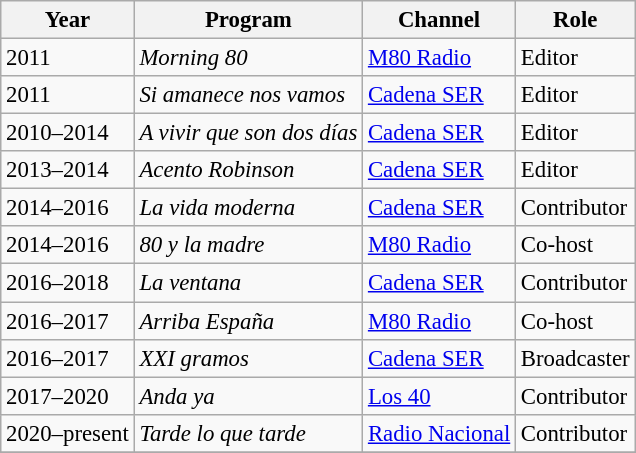<table class="wikitable" style="font-size:95%;">
<tr>
<th>Year</th>
<th>Program</th>
<th>Channel</th>
<th>Role</th>
</tr>
<tr>
<td>2011</td>
<td><em>Morning 80</em></td>
<td><a href='#'>M80 Radio</a></td>
<td>Editor</td>
</tr>
<tr>
<td>2011</td>
<td><em>Si amanece nos vamos</em></td>
<td><a href='#'>Cadena SER</a></td>
<td>Editor</td>
</tr>
<tr>
<td>2010–2014</td>
<td><em>A vivir que son dos días</em></td>
<td><a href='#'>Cadena SER</a></td>
<td>Editor</td>
</tr>
<tr>
<td>2013–2014</td>
<td><em>Acento Robinson</em></td>
<td><a href='#'>Cadena SER</a></td>
<td>Editor</td>
</tr>
<tr>
<td>2014–2016</td>
<td><em>La vida moderna</em></td>
<td><a href='#'>Cadena SER</a></td>
<td>Contributor</td>
</tr>
<tr>
<td>2014–2016</td>
<td><em>80 y la madre</em></td>
<td><a href='#'>M80 Radio</a></td>
<td>Co-host</td>
</tr>
<tr>
<td>2016–2018</td>
<td><em>La ventana</em></td>
<td><a href='#'>Cadena SER</a></td>
<td>Contributor</td>
</tr>
<tr>
<td>2016–2017</td>
<td><em>Arriba España</em></td>
<td><a href='#'>M80 Radio</a></td>
<td>Co-host</td>
</tr>
<tr>
<td>2016–2017</td>
<td><em>XXI gramos</em></td>
<td><a href='#'>Cadena SER</a></td>
<td>Broadcaster</td>
</tr>
<tr>
<td>2017–2020</td>
<td><em>Anda ya</em></td>
<td><a href='#'>Los 40</a></td>
<td>Contributor</td>
</tr>
<tr>
<td>2020–present</td>
<td><em>Tarde lo que tarde</em></td>
<td><a href='#'>Radio Nacional</a></td>
<td>Contributor</td>
</tr>
<tr>
</tr>
</table>
